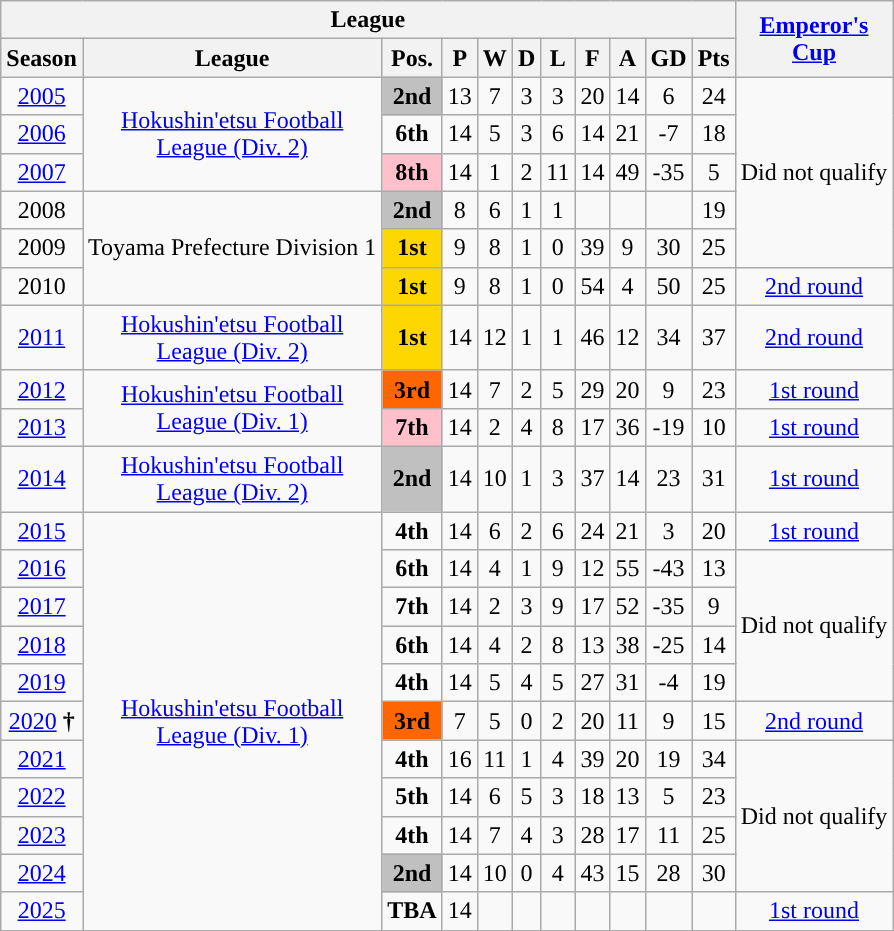<table class="wikitable" style="text-align:center;">
<tr>
<th colspan="11">League</th>
<th rowspan="2"><a href='#'>Emperor's<br>Cup</a></th>
</tr>
<tr>
<th>Season</th>
<th>League</th>
<th>Pos.</th>
<th>P</th>
<th>W</th>
<th>D</th>
<th>L</th>
<th>F</th>
<th>A</th>
<th>GD</th>
<th>Pts</th>
</tr>
<tr>
<td><a href='#'>2005</a></td>
<td rowspan="3"><a href='#'>Hokushin'etsu Football<br> League (Div. 2)</a></td>
<td bgcolor=silver><strong>2nd</strong></td>
<td>13</td>
<td>7</td>
<td>3</td>
<td>3</td>
<td>20</td>
<td>14</td>
<td>6</td>
<td>24</td>
<td rowspan="5">Did not qualify</td>
</tr>
<tr>
<td><a href='#'>2006</a></td>
<td><strong>6th</strong></td>
<td>14</td>
<td>5</td>
<td>3</td>
<td>6</td>
<td>14</td>
<td>21</td>
<td>-7</td>
<td>18</td>
</tr>
<tr>
<td><a href='#'>2007</a></td>
<td bgcolor=pink><strong>8th</strong></td>
<td>14</td>
<td>1</td>
<td>2</td>
<td>11</td>
<td>14</td>
<td>49</td>
<td>-35</td>
<td>5</td>
</tr>
<tr>
<td>2008</td>
<td rowspan="3">Toyama Prefecture Division 1</td>
<td bgcolor=silver><strong>2nd</strong></td>
<td>8</td>
<td>6</td>
<td>1</td>
<td>1</td>
<td></td>
<td></td>
<td></td>
<td>19</td>
</tr>
<tr>
<td>2009</td>
<td bgcolor=gold><strong>1st</strong></td>
<td>9</td>
<td>8</td>
<td>1</td>
<td>0</td>
<td>39</td>
<td>9</td>
<td>30</td>
<td>25</td>
</tr>
<tr>
<td>2010</td>
<td bgcolor=gold><strong>1st</strong></td>
<td>9</td>
<td>8</td>
<td>1</td>
<td>0</td>
<td>54</td>
<td>4</td>
<td>50</td>
<td>25</td>
<td><a href='#'>2nd round</a></td>
</tr>
<tr>
<td><a href='#'>2011</a></td>
<td><a href='#'>Hokushin'etsu Football<br> League (Div. 2)</a></td>
<td bgcolor=gold><strong>1st</strong></td>
<td>14</td>
<td>12</td>
<td>1</td>
<td>1</td>
<td>46</td>
<td>12</td>
<td>34</td>
<td>37</td>
<td><a href='#'>2nd round</a></td>
</tr>
<tr>
<td><a href='#'>2012</a></td>
<td rowspan="2"><a href='#'>Hokushin'etsu Football<br> League (Div. 1)</a></td>
<td bgcolor=ff6600><strong>3rd</strong></td>
<td>14</td>
<td>7</td>
<td>2</td>
<td>5</td>
<td>29</td>
<td>20</td>
<td>9</td>
<td>23</td>
<td><a href='#'>1st round</a></td>
</tr>
<tr>
<td><a href='#'>2013</a></td>
<td bgcolor=pink><strong>7th</strong></td>
<td>14</td>
<td>2</td>
<td>4</td>
<td>8</td>
<td>17</td>
<td>36</td>
<td>-19</td>
<td>10</td>
<td><a href='#'>1st round</a></td>
</tr>
<tr>
<td><a href='#'>2014</a></td>
<td><a href='#'>Hokushin'etsu Football<br> League (Div. 2)</a></td>
<td bgcolor=silver><strong>2nd</strong></td>
<td>14</td>
<td>10</td>
<td>1</td>
<td>3</td>
<td>37</td>
<td>14</td>
<td>23</td>
<td>31</td>
<td><a href='#'>1st round</a></td>
</tr>
<tr>
<td><a href='#'>2015</a></td>
<td rowspan="11"><a href='#'>Hokushin'etsu Football<br> League (Div. 1)</a></td>
<td><strong>4th</strong></td>
<td>14</td>
<td>6</td>
<td>2</td>
<td>6</td>
<td>24</td>
<td>21</td>
<td>3</td>
<td>20</td>
<td><a href='#'>1st round</a></td>
</tr>
<tr>
<td><a href='#'>2016</a></td>
<td><strong>6th</strong></td>
<td>14</td>
<td>4</td>
<td>1</td>
<td>9</td>
<td>12</td>
<td>55</td>
<td>-43</td>
<td>13</td>
<td rowspan="4">Did not qualify</td>
</tr>
<tr>
<td><a href='#'>2017</a></td>
<td><strong>7th</strong></td>
<td>14</td>
<td>2</td>
<td>3</td>
<td>9</td>
<td>17</td>
<td>52</td>
<td>-35</td>
<td>9</td>
</tr>
<tr>
<td><a href='#'>2018</a></td>
<td><strong>6th</strong></td>
<td>14</td>
<td>4</td>
<td>2</td>
<td>8</td>
<td>13</td>
<td>38</td>
<td>-25</td>
<td>14</td>
</tr>
<tr>
<td><a href='#'>2019</a></td>
<td><strong>4th</strong></td>
<td>14</td>
<td>5</td>
<td>4</td>
<td>5</td>
<td>27</td>
<td>31</td>
<td>-4</td>
<td>19</td>
</tr>
<tr>
<td><a href='#'>2020</a> <strong>†</strong></td>
<td bgcolor=ff6600><strong>3rd</strong></td>
<td>7</td>
<td>5</td>
<td>0</td>
<td>2</td>
<td>20</td>
<td>11</td>
<td>9</td>
<td>15</td>
<td><a href='#'>2nd round</a></td>
</tr>
<tr>
<td><a href='#'>2021</a></td>
<td><strong>4th</strong></td>
<td>16</td>
<td>11</td>
<td>1</td>
<td>4</td>
<td>39</td>
<td>20</td>
<td>19</td>
<td>34</td>
<td rowspan="4">Did not qualify</td>
</tr>
<tr>
<td><a href='#'>2022</a></td>
<td><strong>5th</strong></td>
<td>14</td>
<td>6</td>
<td>5</td>
<td>3</td>
<td>18</td>
<td>13</td>
<td>5</td>
<td>23</td>
</tr>
<tr>
<td><a href='#'>2023</a></td>
<td><strong>4th</strong></td>
<td>14</td>
<td>7</td>
<td>4</td>
<td>3</td>
<td>28</td>
<td>17</td>
<td>11</td>
<td>25</td>
</tr>
<tr>
<td><a href='#'>2024</a></td>
<td bgcolor=silver><strong>2nd</strong></td>
<td>14</td>
<td>10</td>
<td>0</td>
<td>4</td>
<td>43</td>
<td>15</td>
<td>28</td>
<td>30</td>
</tr>
<tr>
<td><a href='#'>2025</a></td>
<td><strong>TBA</strong></td>
<td>14</td>
<td></td>
<td></td>
<td></td>
<td></td>
<td></td>
<td></td>
<td></td>
<td><a href='#'>1st round</a></td>
</tr>
</table>
